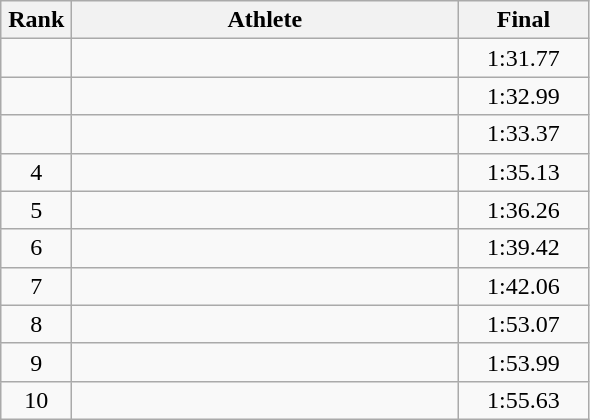<table class=wikitable style="text-align:center">
<tr>
<th width=40>Rank</th>
<th width=250>Athlete</th>
<th width=80>Final</th>
</tr>
<tr>
<td></td>
<td align=left></td>
<td>1:31.77</td>
</tr>
<tr>
<td></td>
<td align=left></td>
<td>1:32.99</td>
</tr>
<tr>
<td></td>
<td align=left></td>
<td>1:33.37</td>
</tr>
<tr>
<td>4</td>
<td align=left></td>
<td>1:35.13</td>
</tr>
<tr>
<td>5</td>
<td align=left></td>
<td>1:36.26</td>
</tr>
<tr>
<td>6</td>
<td align=left></td>
<td>1:39.42</td>
</tr>
<tr>
<td>7</td>
<td align=left></td>
<td>1:42.06</td>
</tr>
<tr>
<td>8</td>
<td align=left></td>
<td>1:53.07</td>
</tr>
<tr>
<td>9</td>
<td align=left></td>
<td>1:53.99</td>
</tr>
<tr>
<td>10</td>
<td align=left></td>
<td>1:55.63</td>
</tr>
</table>
